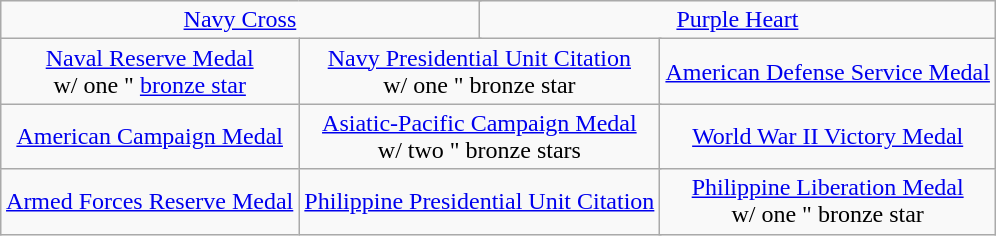<table class="wikitable" style="margin:1em auto; text-align:center;">
<tr>
<td colspan="6"><a href='#'>Navy Cross</a></td>
<td colspan="6"><a href='#'>Purple Heart</a></td>
</tr>
<tr>
<td colspan="4"><a href='#'>Naval Reserve Medal</a><br>w/ one " <a href='#'>bronze star</a></td>
<td colspan="4"><a href='#'>Navy Presidential Unit Citation</a><br>w/ one " bronze star</td>
<td colspan="4"><a href='#'>American Defense Service Medal</a></td>
</tr>
<tr>
<td colspan="4"><a href='#'>American Campaign Medal</a></td>
<td colspan="4"><a href='#'>Asiatic-Pacific Campaign Medal</a><br>w/ two " bronze stars</td>
<td colspan="4"><a href='#'>World War II Victory Medal</a></td>
</tr>
<tr>
<td colspan="4"><a href='#'>Armed Forces Reserve Medal</a></td>
<td colspan="4"><a href='#'>Philippine Presidential Unit Citation</a></td>
<td colspan="4"><a href='#'>Philippine Liberation Medal</a><br>w/ one " bronze star</td>
</tr>
</table>
